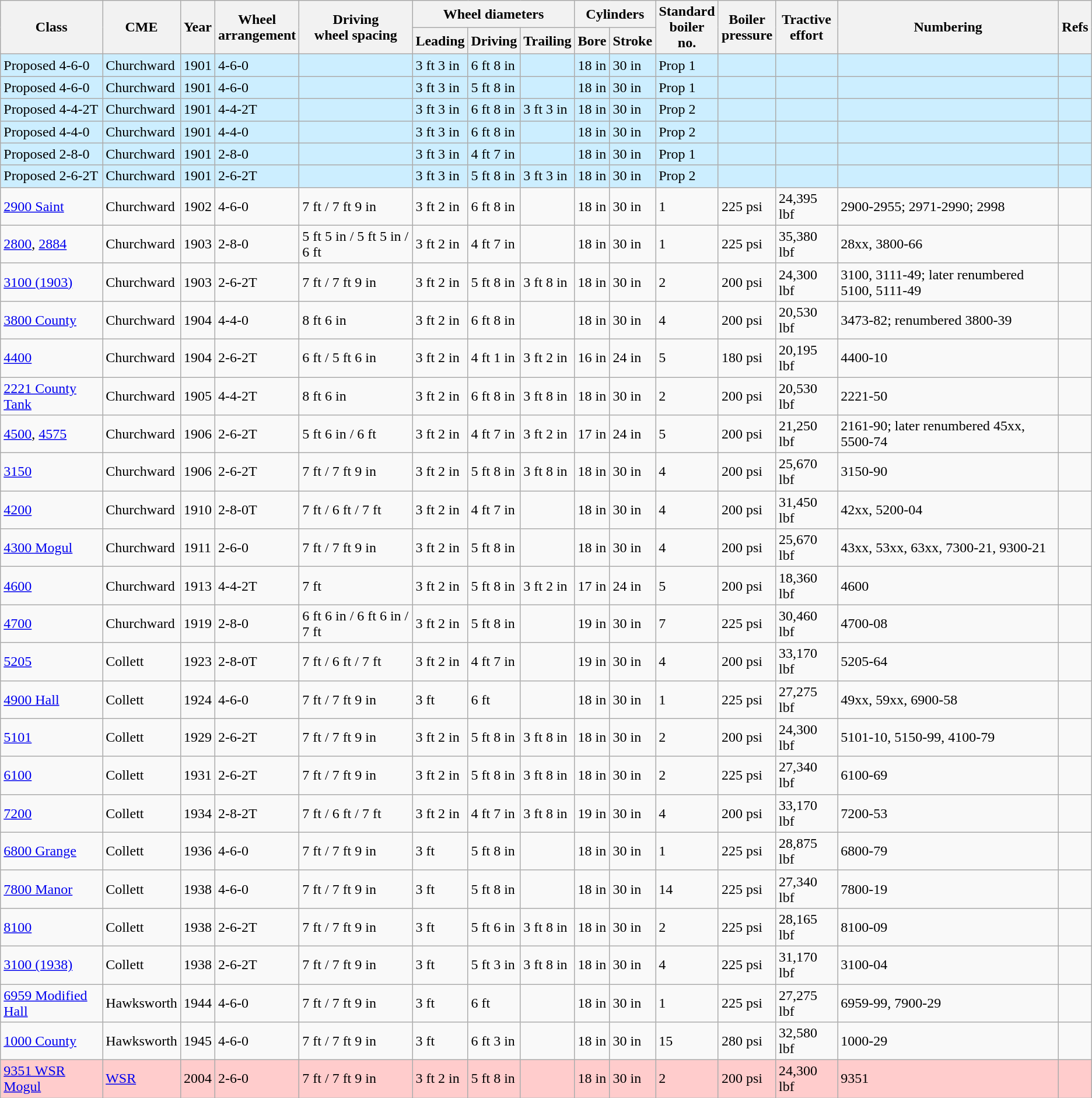<table class="wikitable sortable">
<tr>
<th rowspan="2" data-sort-type=text>Class</th>
<th rowspan="2">CME</th>
<th rowspan="2">Year</th>
<th rowspan="2">Wheel<br>arrangement</th>
<th rowspan="2">Driving<br>wheel spacing</th>
<th colspan="3">Wheel diameters</th>
<th colspan="2">Cylinders</th>
<th rowspan="2">Standard<br>boiler no.</th>
<th rowspan="2">Boiler<br>pressure</th>
<th rowspan="2">Tractive<br>effort</th>
<th scope="col" class="unsortable" rowspan="2">Numbering</th>
<th scope="col" class="unsortable" rowspan="2">Refs</th>
</tr>
<tr>
<th>Leading</th>
<th>Driving</th>
<th>Trailing</th>
<th>Bore</th>
<th>Stroke</th>
</tr>
<tr style="background:#CCEEFF">
<td data-sort-value="2900">Proposed 4-6-0</td>
<td>Churchward</td>
<td>1901</td>
<td data-sort-value="6-4-0">4-6-0</td>
<td></td>
<td>3 ft 3 in</td>
<td>6 ft 8 in</td>
<td></td>
<td data-sort-value=18>18 in</td>
<td>30 in</td>
<td>Prop 1</td>
<td></td>
<td></td>
<td></td>
<td></td>
</tr>
<tr style="background:#CCEEFF">
<td data-sort-value="6800">Proposed 4-6-0</td>
<td>Churchward</td>
<td>1901</td>
<td data-sort-value="6-4-0">4-6-0</td>
<td></td>
<td>3 ft 3 in</td>
<td>5 ft 8 in</td>
<td></td>
<td data-sort-value=18>18 in</td>
<td>30 in</td>
<td>Prop 1</td>
<td></td>
<td></td>
<td></td>
<td></td>
</tr>
<tr style="background:#CCEEFF">
<td data-sort-value="2221">Proposed 4-4-2T</td>
<td>Churchward</td>
<td>1901</td>
<td data-sort-value="4-4-2T">4-4-2T</td>
<td></td>
<td>3 ft 3 in</td>
<td>6 ft 8 in</td>
<td>3 ft 3 in</td>
<td data-sort-value=18>18 in</td>
<td>30 in</td>
<td>Prop 2</td>
<td></td>
<td></td>
<td></td>
<td></td>
</tr>
<tr style="background:#CCEEFF">
<td data-sort-value="3800">Proposed 4-4-0</td>
<td>Churchward</td>
<td>1901</td>
<td data-sort-value="4-4-0">4-4-0</td>
<td></td>
<td>3 ft 3 in</td>
<td>6 ft 8 in</td>
<td></td>
<td data-sort-value=18>18 in</td>
<td>30 in</td>
<td>Prop 2</td>
<td></td>
<td></td>
<td></td>
<td></td>
</tr>
<tr style="background:#CCEEFF">
<td data-sort-value="2800">Proposed 2-8-0</td>
<td>Churchward</td>
<td>1901</td>
<td data-sort-value="8-2-0">2-8-0</td>
<td></td>
<td>3 ft 3 in</td>
<td>4 ft 7 in</td>
<td></td>
<td data-sort-value=18>18 in</td>
<td>30 in</td>
<td>Prop 1</td>
<td></td>
<td></td>
<td></td>
<td></td>
</tr>
<tr style="background:#CCEEFF">
<td data-sort-value="3100 (1903)">Proposed 2-6-2T</td>
<td>Churchward</td>
<td>1901</td>
<td data-sort-value="6-2-2T">2-6-2T</td>
<td></td>
<td>3 ft 3 in</td>
<td>5 ft 8 in</td>
<td>3 ft 3 in</td>
<td data-sort-value=18>18 in</td>
<td>30 in</td>
<td>Prop 2</td>
<td></td>
<td></td>
<td></td>
<td></td>
</tr>
<tr>
<td><a href='#'>2900 Saint</a></td>
<td>Churchward</td>
<td>1902</td>
<td data-sort-value="6-4-0">4-6-0</td>
<td>7 ft / 7 ft 9 in</td>
<td>3 ft 2 in</td>
<td>6 ft 8 in</td>
<td></td>
<td data-sort-value=18.5>18 in</td>
<td>30 in</td>
<td>1</td>
<td>225 psi</td>
<td>24,395 lbf</td>
<td>2900-2955; 2971-2990; 2998</td>
<td></td>
</tr>
<tr>
<td data-sort-value="2800"><a href='#'>2800</a>, <a href='#'>2884</a></td>
<td>Churchward</td>
<td>1903</td>
<td data-sort-value="8-2-0">2-8-0</td>
<td>5 ft 5 in / 5 ft 5 in / 6 ft</td>
<td>3 ft 2 in</td>
<td>4 ft 7 in</td>
<td></td>
<td data-sort-value=18.5>18 in</td>
<td>30 in</td>
<td>1</td>
<td>225 psi</td>
<td>35,380 lbf</td>
<td>28xx, 3800-66</td>
<td></td>
</tr>
<tr>
<td><a href='#'>3100 (1903)</a></td>
<td>Churchward</td>
<td>1903</td>
<td data-sort-value="6-2-2T">2-6-2T</td>
<td>7 ft / 7 ft 9 in</td>
<td>3 ft 2 in</td>
<td>5 ft 8 in</td>
<td>3 ft 8 in</td>
<td data-sort-value=18>18 in</td>
<td>30 in</td>
<td>2</td>
<td>200 psi</td>
<td>24,300 lbf</td>
<td>3100, 3111-49; later renumbered 5100, 5111-49</td>
<td></td>
</tr>
<tr>
<td><a href='#'>3800 County</a></td>
<td>Churchward</td>
<td>1904</td>
<td data-sort-value="4-4-0">4-4-0</td>
<td>8 ft 6 in</td>
<td>3 ft 2 in</td>
<td>6 ft 8 in</td>
<td></td>
<td data-sort-value=18>18 in</td>
<td>30 in</td>
<td>4</td>
<td>200 psi</td>
<td>20,530 lbf</td>
<td>3473-82; renumbered 3800-39</td>
<td></td>
</tr>
<tr>
<td><a href='#'>4400</a></td>
<td>Churchward</td>
<td>1904</td>
<td data-sort-value="6-2-2T">2-6-2T</td>
<td>6 ft / 5 ft 6 in</td>
<td>3 ft 2 in</td>
<td>4 ft 1 in</td>
<td>3 ft 2 in</td>
<td data-sort-value=16.5>16 in</td>
<td>24 in</td>
<td>5</td>
<td>180 psi</td>
<td>20,195 lbf</td>
<td>4400-10</td>
<td></td>
</tr>
<tr>
<td><a href='#'>2221 County Tank</a></td>
<td>Churchward</td>
<td>1905</td>
<td data-sort-value="4-4-2T">4-4-2T</td>
<td>8 ft 6 in</td>
<td>3 ft 2 in</td>
<td>6 ft 8 in</td>
<td>3 ft 8 in</td>
<td data-sort-value=18>18 in</td>
<td>30 in</td>
<td>2</td>
<td>200 psi</td>
<td>20,530 lbf</td>
<td>2221-50</td>
<td></td>
</tr>
<tr>
<td data-sort-value="4500"><a href='#'>4500</a>, <a href='#'>4575</a></td>
<td>Churchward</td>
<td>1906</td>
<td data-sort-value="6-2-2T">2-6-2T</td>
<td>5 ft 6 in / 6 ft</td>
<td>3 ft 2 in</td>
<td>4 ft 7 in</td>
<td>3 ft 2 in</td>
<td data-sort-value=17>17 in</td>
<td>24 in</td>
<td>5</td>
<td>200 psi</td>
<td>21,250 lbf</td>
<td>2161-90; later renumbered 45xx, 5500-74</td>
<td></td>
</tr>
<tr>
<td><a href='#'>3150</a></td>
<td>Churchward</td>
<td>1906</td>
<td data-sort-value="6-2-2T">2-6-2T</td>
<td>7 ft / 7 ft 9 in</td>
<td>3 ft 2 in</td>
<td>5 ft 8 in</td>
<td>3 ft 8 in</td>
<td data-sort-value=18.5>18 in</td>
<td>30 in</td>
<td>4</td>
<td>200 psi</td>
<td>25,670 lbf</td>
<td>3150-90</td>
<td></td>
</tr>
<tr>
<td><a href='#'>4200</a></td>
<td>Churchward</td>
<td>1910</td>
<td data-sort-value="8-2-0T">2-8-0T</td>
<td>7 ft / 6 ft / 7 ft</td>
<td>3 ft 2 in</td>
<td>4 ft 7 in</td>
<td></td>
<td data-sort-value=18.5>18 in</td>
<td>30 in</td>
<td>4</td>
<td>200 psi</td>
<td>31,450 lbf</td>
<td>42xx, 5200-04</td>
<td></td>
</tr>
<tr>
<td><a href='#'>4300 Mogul</a></td>
<td>Churchward</td>
<td>1911</td>
<td data-sort-value="6-2-0">2-6-0</td>
<td>7 ft / 7 ft 9 in</td>
<td>3 ft 2 in</td>
<td>5 ft 8 in</td>
<td></td>
<td data-sort-value=18.5>18 in</td>
<td>30 in</td>
<td>4</td>
<td>200 psi</td>
<td>25,670 lbf</td>
<td>43xx, 53xx, 63xx, 7300-21, 9300-21</td>
<td></td>
</tr>
<tr>
<td><a href='#'>4600</a></td>
<td>Churchward</td>
<td>1913</td>
<td data-sort-value="4-4-2T">4-4-2T</td>
<td>7 ft</td>
<td>3 ft 2 in</td>
<td>5 ft 8 in</td>
<td>3 ft 2 in</td>
<td data-sort-value=17>17 in</td>
<td>24 in</td>
<td>5</td>
<td>200 psi</td>
<td>18,360 lbf</td>
<td>4600</td>
<td></td>
</tr>
<tr>
<td><a href='#'>4700</a></td>
<td>Churchward</td>
<td>1919</td>
<td data-sort-value="8-2-0">2-8-0</td>
<td>6 ft 6 in / 6 ft 6 in / 7 ft</td>
<td>3 ft 2 in</td>
<td>5 ft 8 in</td>
<td></td>
<td data-sort-value=19>19 in</td>
<td>30 in</td>
<td>7</td>
<td>225 psi</td>
<td>30,460 lbf</td>
<td>4700-08</td>
<td></td>
</tr>
<tr>
<td><a href='#'>5205</a></td>
<td>Collett</td>
<td>1923</td>
<td data-sort-value="8-2-0T">2-8-0T</td>
<td>7 ft / 6 ft / 7 ft</td>
<td>3 ft 2 in</td>
<td>4 ft 7 in</td>
<td></td>
<td data-sort-value=19>19 in</td>
<td>30 in</td>
<td>4</td>
<td>200 psi</td>
<td>33,170 lbf</td>
<td>5205-64</td>
<td></td>
</tr>
<tr>
<td><a href='#'>4900 Hall</a></td>
<td>Collett</td>
<td>1924</td>
<td data-sort-value="6-4-0">4-6-0</td>
<td>7 ft / 7 ft 9 in</td>
<td>3 ft</td>
<td>6 ft</td>
<td></td>
<td data-sort-value=18.5>18 in</td>
<td>30 in</td>
<td>1</td>
<td>225 psi</td>
<td>27,275 lbf</td>
<td>49xx, 59xx, 6900-58</td>
<td></td>
</tr>
<tr>
<td><a href='#'>5101</a></td>
<td>Collett</td>
<td>1929</td>
<td data-sort-value="6-2-2T">2-6-2T</td>
<td>7 ft / 7 ft 9 in</td>
<td>3 ft 2 in</td>
<td>5 ft 8 in</td>
<td>3 ft 8 in</td>
<td data-sort-value=18>18 in</td>
<td>30 in</td>
<td>2</td>
<td>200 psi</td>
<td>24,300 lbf</td>
<td>5101-10, 5150-99, 4100-79</td>
<td></td>
</tr>
<tr>
<td><a href='#'>6100</a></td>
<td>Collett</td>
<td>1931</td>
<td data-sort-value="6-2-2T">2-6-2T</td>
<td>7 ft / 7 ft 9 in</td>
<td>3 ft 2 in</td>
<td>5 ft 8 in</td>
<td>3 ft 8 in</td>
<td data-sort-value=18>18 in</td>
<td>30 in</td>
<td>2</td>
<td>225 psi</td>
<td>27,340 lbf</td>
<td>6100-69</td>
<td></td>
</tr>
<tr>
<td><a href='#'>7200</a></td>
<td>Collett</td>
<td>1934</td>
<td data-sort-value="8-2-2T">2-8-2T</td>
<td>7 ft / 6 ft / 7 ft</td>
<td>3 ft 2 in</td>
<td>4 ft 7 in</td>
<td>3 ft 8 in</td>
<td data-sort-value=19>19 in</td>
<td>30 in</td>
<td>4</td>
<td>200 psi</td>
<td>33,170 lbf</td>
<td>7200-53</td>
<td></td>
</tr>
<tr>
<td><a href='#'>6800 Grange</a></td>
<td>Collett</td>
<td>1936</td>
<td data-sort-value="6-4-0">4-6-0</td>
<td>7 ft / 7 ft 9 in</td>
<td>3 ft</td>
<td>5 ft 8 in</td>
<td></td>
<td data-sort-value=18.5>18 in</td>
<td>30 in</td>
<td>1</td>
<td>225 psi</td>
<td>28,875 lbf</td>
<td>6800-79</td>
<td></td>
</tr>
<tr>
<td><a href='#'>7800 Manor</a></td>
<td>Collett</td>
<td>1938</td>
<td data-sort-value="6-4-0">4-6-0</td>
<td>7 ft / 7 ft 9 in</td>
<td>3 ft</td>
<td>5 ft 8 in</td>
<td></td>
<td data-sort-value=18>18 in</td>
<td>30 in</td>
<td>14</td>
<td>225 psi</td>
<td>27,340 lbf</td>
<td>7800-19</td>
<td></td>
</tr>
<tr>
<td><a href='#'>8100</a></td>
<td>Collett</td>
<td>1938</td>
<td data-sort-value="6-2-2T">2-6-2T</td>
<td>7 ft / 7 ft 9 in</td>
<td>3 ft</td>
<td>5 ft 6 in</td>
<td>3 ft 8 in</td>
<td data-sort-value=18>18 in</td>
<td>30 in</td>
<td>2</td>
<td>225 psi</td>
<td>28,165 lbf</td>
<td>8100-09</td>
<td></td>
</tr>
<tr>
<td><a href='#'>3100 (1938)</a></td>
<td>Collett</td>
<td>1938</td>
<td data-sort-value="6-2-2T">2-6-2T</td>
<td>7 ft / 7 ft 9 in</td>
<td>3 ft</td>
<td>5 ft 3 in</td>
<td>3 ft 8 in</td>
<td data-sort-value=18.5>18 in</td>
<td>30 in</td>
<td>4</td>
<td>225 psi</td>
<td>31,170 lbf</td>
<td>3100-04</td>
<td></td>
</tr>
<tr>
<td><a href='#'>6959 Modified Hall</a></td>
<td>Hawksworth</td>
<td>1944</td>
<td data-sort-value="6-4-0">4-6-0</td>
<td>7 ft / 7 ft 9 in</td>
<td>3 ft</td>
<td>6 ft</td>
<td></td>
<td data-sort-value=18.5>18 in</td>
<td>30 in</td>
<td>1</td>
<td>225 psi</td>
<td>27,275 lbf</td>
<td>6959-99, 7900-29</td>
<td></td>
</tr>
<tr>
<td><a href='#'>1000 County</a></td>
<td>Hawksworth</td>
<td>1945</td>
<td data-sort-value="6-4-0">4-6-0</td>
<td>7 ft / 7 ft 9 in</td>
<td>3 ft</td>
<td>6 ft 3 in</td>
<td></td>
<td data-sort-value=18.5>18 in</td>
<td>30 in</td>
<td>15</td>
<td>280 psi</td>
<td>32,580 lbf</td>
<td>1000-29</td>
<td></td>
</tr>
<tr style="background:#FFCCCC">
<td data-sort-value="4300 Mogul"><a href='#'>9351 WSR Mogul</a></td>
<td><a href='#'>WSR</a></td>
<td>2004</td>
<td data-sort-value="6-2-0">2-6-0</td>
<td>7 ft / 7 ft 9 in</td>
<td>3 ft 2 in</td>
<td>5 ft 8 in</td>
<td></td>
<td data-sort-value=18>18 in</td>
<td>30 in</td>
<td>2</td>
<td>200 psi</td>
<td>24,300 lbf</td>
<td>9351</td>
<td></td>
</tr>
</table>
